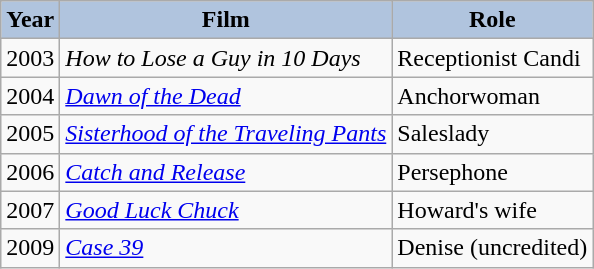<table class="wikitable">
<tr>
<th style="background:#B0C4DE;">Year</th>
<th style="background:#B0C4DE;">Film</th>
<th style="background:#B0C4DE;">Role</th>
</tr>
<tr>
<td>2003</td>
<td><em>How to Lose a Guy in 10 Days</em></td>
<td>Receptionist Candi</td>
</tr>
<tr>
<td>2004</td>
<td><em><a href='#'>Dawn of the Dead</a></em></td>
<td>Anchorwoman</td>
</tr>
<tr>
<td>2005</td>
<td><em><a href='#'>Sisterhood of the Traveling Pants</a></em></td>
<td>Saleslady</td>
</tr>
<tr>
<td>2006</td>
<td><em><a href='#'>Catch and Release</a></em></td>
<td>Persephone</td>
</tr>
<tr>
<td>2007</td>
<td><em><a href='#'>Good Luck Chuck</a></em></td>
<td>Howard's wife</td>
</tr>
<tr>
<td>2009</td>
<td><em><a href='#'>Case 39</a></em></td>
<td>Denise (uncredited)</td>
</tr>
</table>
